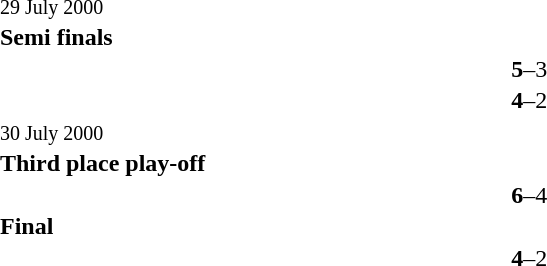<table width=100% cellspacing=1>
<tr>
<th width=22%></th>
<th width=12%></th>
<th></th>
</tr>
<tr>
<td><small>29 July 2000</small></td>
</tr>
<tr>
<td><strong>Semi finals</strong></td>
</tr>
<tr>
<td align=right><strong></strong></td>
<td align=center><strong>5</strong>–3</td>
<td></td>
</tr>
<tr>
<td align=right><strong></strong></td>
<td align=center><strong>4</strong>–2</td>
<td></td>
</tr>
<tr>
<td><small>30 July 2000</small></td>
</tr>
<tr>
<td><strong>Third place play-off</strong></td>
</tr>
<tr>
<td align=right><strong></strong></td>
<td align=center><strong>6</strong>–4</td>
<td></td>
</tr>
<tr>
<td><strong>Final</strong></td>
</tr>
<tr>
<td align=right><strong></strong></td>
<td align=center><strong>4</strong>–2</td>
<td></td>
</tr>
</table>
